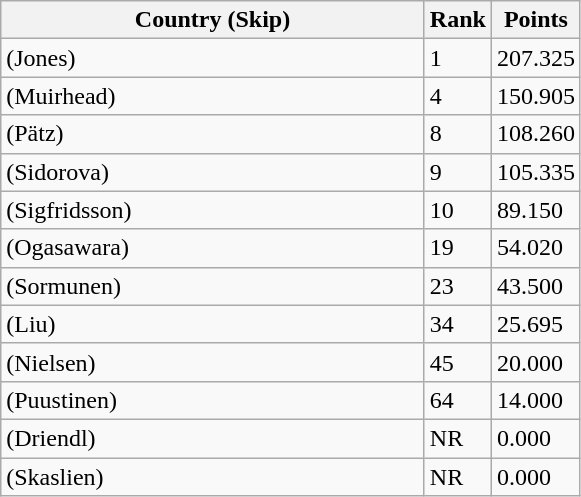<table class="wikitable">
<tr>
<th width=275>Country (Skip)</th>
<th width=15>Rank</th>
<th width=15>Points</th>
</tr>
<tr>
<td> (Jones)</td>
<td>1</td>
<td>207.325</td>
</tr>
<tr>
<td> (Muirhead)</td>
<td>4</td>
<td>150.905</td>
</tr>
<tr>
<td> (Pätz)</td>
<td>8</td>
<td>108.260</td>
</tr>
<tr>
<td> (Sidorova)</td>
<td>9</td>
<td>105.335</td>
</tr>
<tr>
<td> (Sigfridsson)</td>
<td>10</td>
<td>89.150</td>
</tr>
<tr>
<td> (Ogasawara)</td>
<td>19</td>
<td>54.020</td>
</tr>
<tr>
<td> (Sormunen)</td>
<td>23</td>
<td>43.500</td>
</tr>
<tr>
<td> (Liu)</td>
<td>34</td>
<td>25.695</td>
</tr>
<tr>
<td> (Nielsen)</td>
<td>45</td>
<td>20.000</td>
</tr>
<tr>
<td> (Puustinen)</td>
<td>64</td>
<td>14.000</td>
</tr>
<tr>
<td> (Driendl)</td>
<td>NR</td>
<td>0.000</td>
</tr>
<tr>
<td> (Skaslien)</td>
<td>NR</td>
<td>0.000</td>
</tr>
</table>
